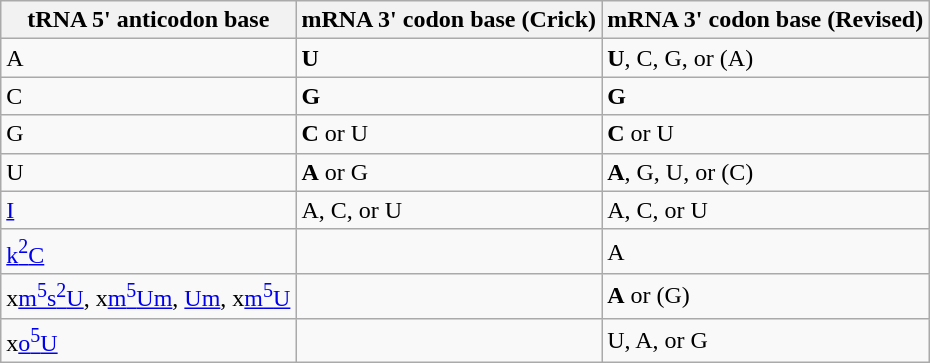<table class="wikitable">
<tr>
<th>tRNA 5' anticodon base</th>
<th>mRNA 3' codon base (Crick)</th>
<th>mRNA 3' codon base (Revised)</th>
</tr>
<tr>
<td>A</td>
<td><strong>U</strong></td>
<td><strong>U</strong>, C, G, or (A)</td>
</tr>
<tr>
<td>C</td>
<td><strong>G</strong></td>
<td><strong>G</strong></td>
</tr>
<tr>
<td>G</td>
<td><strong>C</strong> or U</td>
<td><strong>C</strong> or U</td>
</tr>
<tr>
<td>U</td>
<td><strong>A</strong> or G</td>
<td><strong>A</strong>, G, U, or (C)</td>
</tr>
<tr>
<td><a href='#'>I</a></td>
<td>A, C, or U</td>
<td>A, C, or U</td>
</tr>
<tr>
<td><a href='#'>k<sup>2</sup>C</a></td>
<td></td>
<td>A</td>
</tr>
<tr>
<td>x<a href='#'>m<sup>5</sup>s<sup>2</sup>U</a>, x<a href='#'>m<sup>5</sup>Um</a>, <a href='#'>Um</a>, x<a href='#'>m<sup>5</sup>U</a></td>
<td></td>
<td><strong>A</strong> or (G)</td>
</tr>
<tr>
<td>x<a href='#'>o<sup>5</sup>U</a></td>
<td></td>
<td>U, A, or G</td>
</tr>
</table>
